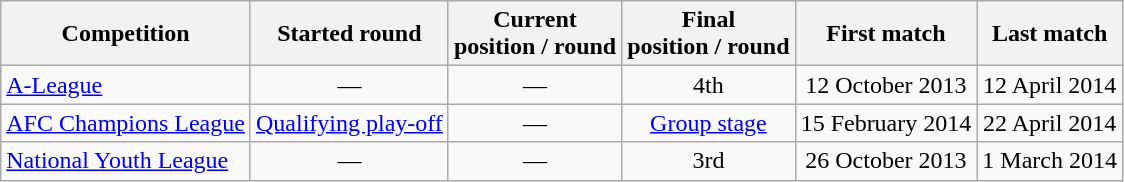<table class="wikitable">
<tr>
<th>Competition</th>
<th>Started round</th>
<th>Current <br>position / round</th>
<th>Final <br>position / round</th>
<th>First match</th>
<th>Last match</th>
</tr>
<tr style="text-align: center">
<td align=left><a href='#'>A-League</a></td>
<td>—</td>
<td>—</td>
<td>4th</td>
<td>12 October 2013</td>
<td>12 April 2014</td>
</tr>
<tr style="text-align: center">
<td align=left><a href='#'>AFC Champions League</a></td>
<td><a href='#'>Qualifying play-off</a></td>
<td>—</td>
<td><a href='#'>Group stage</a></td>
<td>15 February 2014</td>
<td>22 April 2014</td>
</tr>
<tr style="text-align: center">
<td align=left><a href='#'>National Youth League</a></td>
<td>—</td>
<td>—</td>
<td>3rd</td>
<td>26 October 2013</td>
<td>1 March 2014</td>
</tr>
</table>
